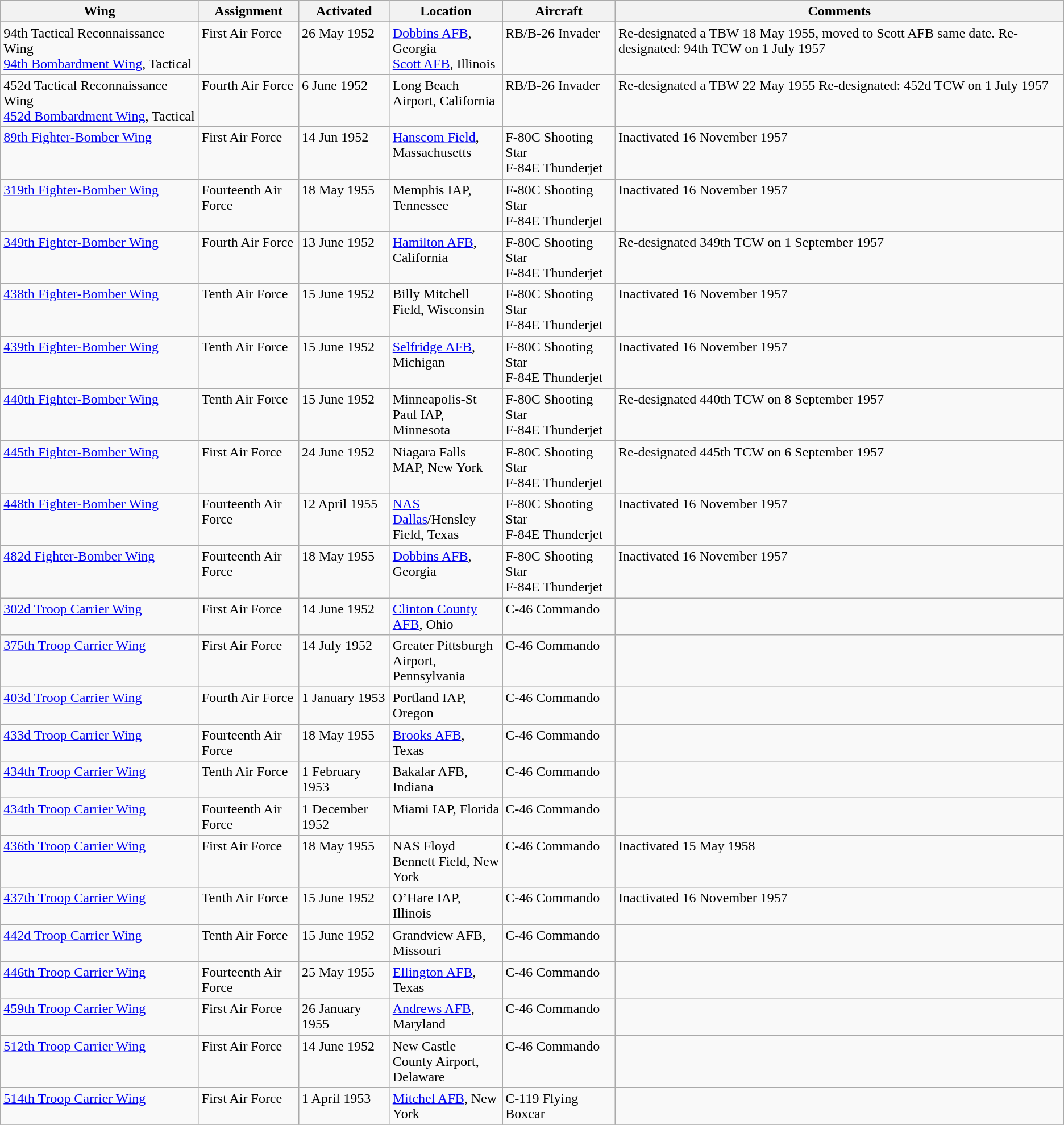<table class="wikitable sortable" border="1">
<tr bgcolor=cccccc>
<th width="225">Wing</th>
<th width="110">Assignment</th>
<th>Activated</th>
<th width="125">Location</th>
<th width="125">Aircraft</th>
<th>Comments</th>
</tr>
<tr>
</tr>
<tr valign="top">
<td>94th Tactical Reconnaissance Wing<br> <a href='#'>94th Bombardment Wing</a>, Tactical</td>
<td>First Air Force</td>
<td>26 May 1952</td>
<td><a href='#'>Dobbins AFB</a>, Georgia<br><a href='#'>Scott AFB</a>, Illinois</td>
<td>RB/B-26 Invader</td>
<td>Re-designated a TBW 18 May 1955, moved to Scott AFB same date. Re-designated: 94th TCW on 1 July 1957</td>
</tr>
<tr valign="top">
<td>452d Tactical Reconnaissance Wing<br> <a href='#'>452d Bombardment Wing</a>, Tactical</td>
<td>Fourth Air Force</td>
<td>6 June 1952</td>
<td>Long Beach Airport, California</td>
<td>RB/B-26 Invader</td>
<td>Re-designated a TBW 22 May 1955 Re-designated: 452d TCW on 1 July 1957</td>
</tr>
<tr valign="top">
<td><a href='#'>89th Fighter-Bomber Wing</a></td>
<td>First Air Force</td>
<td>14 Jun 1952</td>
<td><a href='#'>Hanscom Field</a>, Massachusetts</td>
<td>F-80C Shooting Star<br>F-84E Thunderjet</td>
<td>Inactivated 16 November 1957</td>
</tr>
<tr valign="top">
<td><a href='#'>319th Fighter-Bomber Wing</a></td>
<td>Fourteenth Air Force</td>
<td>18 May 1955</td>
<td>Memphis IAP, Tennessee</td>
<td>F-80C Shooting Star<br>F-84E Thunderjet</td>
<td>Inactivated 16 November 1957</td>
</tr>
<tr valign="top">
<td><a href='#'>349th Fighter-Bomber Wing</a></td>
<td>Fourth Air Force</td>
<td>13 June 1952</td>
<td><a href='#'>Hamilton AFB</a>, California</td>
<td>F-80C Shooting Star<br>F-84E Thunderjet</td>
<td>Re-designated 349th TCW on 1 September 1957</td>
</tr>
<tr valign="top">
<td><a href='#'>438th Fighter-Bomber Wing</a></td>
<td>Tenth Air Force</td>
<td>15 June 1952</td>
<td>Billy Mitchell Field, Wisconsin</td>
<td>F-80C Shooting Star<br>F-84E Thunderjet</td>
<td>Inactivated 16 November 1957</td>
</tr>
<tr valign="top">
<td><a href='#'>439th Fighter-Bomber Wing</a></td>
<td>Tenth Air Force</td>
<td>15 June 1952</td>
<td><a href='#'>Selfridge AFB</a>, Michigan</td>
<td>F-80C Shooting Star<br>F-84E Thunderjet</td>
<td>Inactivated 16 November 1957</td>
</tr>
<tr valign="top">
<td><a href='#'>440th Fighter-Bomber Wing</a></td>
<td>Tenth Air Force</td>
<td>15 June 1952</td>
<td>Minneapolis-St Paul IAP, Minnesota</td>
<td>F-80C Shooting Star<br>F-84E Thunderjet</td>
<td>Re-designated 440th TCW on 8 September 1957</td>
</tr>
<tr valign="top">
<td><a href='#'>445th Fighter-Bomber Wing</a></td>
<td>First Air Force</td>
<td>24 June 1952</td>
<td>Niagara Falls MAP, New York</td>
<td>F-80C Shooting Star<br>F-84E Thunderjet</td>
<td>Re-designated 445th TCW on 6 September 1957</td>
</tr>
<tr valign="top">
<td><a href='#'>448th Fighter-Bomber Wing</a></td>
<td>Fourteenth Air Force</td>
<td>12 April 1955</td>
<td><a href='#'>NAS Dallas</a>/Hensley Field, Texas</td>
<td>F-80C Shooting Star<br>F-84E Thunderjet</td>
<td>Inactivated 16 November 1957</td>
</tr>
<tr valign="top">
<td><a href='#'>482d Fighter-Bomber Wing</a></td>
<td>Fourteenth Air Force</td>
<td>18 May 1955</td>
<td><a href='#'>Dobbins AFB</a>, Georgia</td>
<td>F-80C Shooting Star<br>F-84E Thunderjet</td>
<td>Inactivated 16 November 1957</td>
</tr>
<tr valign="top">
<td><a href='#'>302d Troop Carrier Wing</a></td>
<td>First Air Force</td>
<td>14 June 1952</td>
<td><a href='#'>Clinton County AFB</a>, Ohio</td>
<td>C-46 Commando</td>
<td></td>
</tr>
<tr valign="top">
<td><a href='#'>375th Troop Carrier Wing</a></td>
<td>First Air Force</td>
<td>14 July 1952</td>
<td>Greater Pittsburgh Airport, Pennsylvania</td>
<td>C-46 Commando</td>
<td></td>
</tr>
<tr valign="top">
<td><a href='#'>403d Troop Carrier Wing</a></td>
<td>Fourth Air Force</td>
<td>1 January 1953</td>
<td>Portland IAP, Oregon</td>
<td>C-46 Commando</td>
<td></td>
</tr>
<tr valign="top">
<td><a href='#'>433d Troop Carrier Wing</a></td>
<td>Fourteenth Air Force</td>
<td>18 May 1955</td>
<td><a href='#'>Brooks AFB</a>, Texas</td>
<td>C-46 Commando</td>
<td></td>
</tr>
<tr valign="top">
<td><a href='#'>434th Troop Carrier Wing</a></td>
<td>Tenth Air Force</td>
<td>1 February 1953</td>
<td>Bakalar AFB, Indiana</td>
<td>C-46 Commando</td>
<td></td>
</tr>
<tr valign="top">
<td><a href='#'>434th Troop Carrier Wing</a></td>
<td>Fourteenth Air Force</td>
<td>1 December 1952</td>
<td>Miami IAP, Florida</td>
<td>C-46 Commando</td>
<td></td>
</tr>
<tr valign="top">
<td><a href='#'>436th Troop Carrier Wing</a></td>
<td>First Air Force</td>
<td>18 May 1955</td>
<td>NAS Floyd Bennett Field, New York</td>
<td>C-46 Commando</td>
<td>Inactivated 15 May 1958</td>
</tr>
<tr valign="top">
<td><a href='#'>437th Troop Carrier Wing</a></td>
<td>Tenth Air Force</td>
<td>15 June 1952</td>
<td>O’Hare IAP, Illinois</td>
<td>C-46 Commando</td>
<td>Inactivated 16 November 1957</td>
</tr>
<tr valign="top">
<td><a href='#'>442d Troop Carrier Wing</a></td>
<td>Tenth Air Force</td>
<td>15 June 1952</td>
<td>Grandview AFB, Missouri</td>
<td>C-46 Commando</td>
<td></td>
</tr>
<tr valign="top">
<td><a href='#'>446th Troop Carrier Wing</a></td>
<td>Fourteenth Air Force</td>
<td>25 May 1955</td>
<td><a href='#'>Ellington AFB</a>, Texas</td>
<td>C-46 Commando</td>
<td></td>
</tr>
<tr valign="top">
<td><a href='#'>459th Troop Carrier Wing</a></td>
<td>First Air Force</td>
<td>26 January 1955</td>
<td><a href='#'>Andrews AFB</a>, Maryland</td>
<td>C-46 Commando</td>
<td></td>
</tr>
<tr valign="top">
<td><a href='#'>512th Troop Carrier Wing</a></td>
<td>First Air Force</td>
<td>14 June 1952</td>
<td>New Castle County Airport, Delaware</td>
<td>C-46 Commando</td>
<td></td>
</tr>
<tr valign="top">
<td><a href='#'>514th Troop Carrier Wing</a></td>
<td>First Air Force</td>
<td>1 April 1953</td>
<td><a href='#'>Mitchel AFB</a>, New York</td>
<td>C-119 Flying Boxcar</td>
<td></td>
</tr>
<tr>
</tr>
</table>
